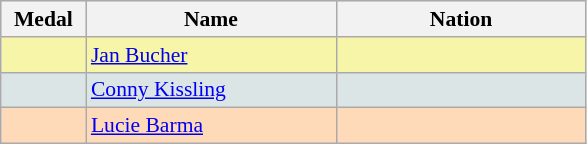<table class=wikitable style="border:1px solid #AAAAAA;font-size:90%">
<tr bgcolor="#E4E4E4">
<th width=50>Medal</th>
<th width=160>Name</th>
<th width=160>Nation</th>
</tr>
<tr bgcolor="#F7F6A8">
<td align="center"></td>
<td><a href='#'>Jan Bucher</a></td>
<td></td>
</tr>
<tr bgcolor="#DCE5E5">
<td align="center"></td>
<td><a href='#'>Conny Kissling</a></td>
<td></td>
</tr>
<tr bgcolor="#FFDAB9">
<td align="center"></td>
<td><a href='#'>Lucie Barma</a></td>
<td></td>
</tr>
</table>
